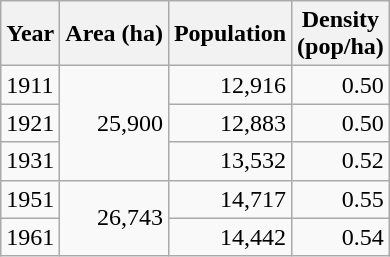<table class="wikitable">
<tr>
<th>Year</th>
<th>Area (ha)<br></th>
<th>Population<br></th>
<th>Density<br>(pop/ha)</th>
</tr>
<tr>
<td>1911</td>
<td style="text-align:right;" rowspan="3">25,900</td>
<td style="text-align:right;">12,916</td>
<td style="text-align:right;">0.50</td>
</tr>
<tr>
<td>1921</td>
<td style="text-align:right;">12,883</td>
<td style="text-align:right;">0.50</td>
</tr>
<tr>
<td>1931</td>
<td style="text-align:right;">13,532</td>
<td style="text-align:right;">0.52</td>
</tr>
<tr>
<td>1951</td>
<td style="text-align:right;" rowspan="2">26,743</td>
<td style="text-align:right;">14,717</td>
<td style="text-align:right;">0.55</td>
</tr>
<tr>
<td>1961</td>
<td style="text-align:right;">14,442</td>
<td style="text-align:right;">0.54</td>
</tr>
</table>
